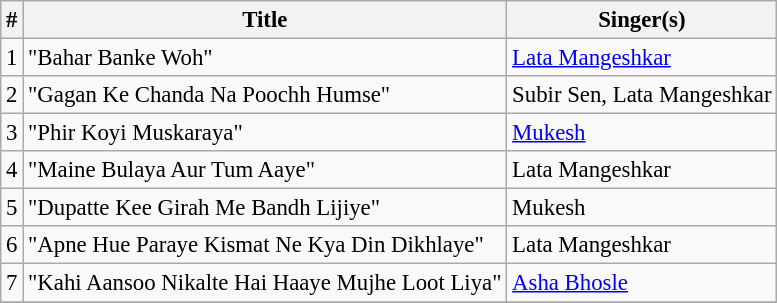<table class="wikitable" style="font-size:95%;">
<tr>
<th>#</th>
<th>Title</th>
<th>Singer(s)</th>
</tr>
<tr>
<td>1</td>
<td>"Bahar Banke Woh"</td>
<td><a href='#'>Lata Mangeshkar</a></td>
</tr>
<tr>
<td>2</td>
<td>"Gagan Ke Chanda Na Poochh Humse"</td>
<td>Subir Sen, Lata Mangeshkar</td>
</tr>
<tr>
<td>3</td>
<td>"Phir Koyi Muskaraya"</td>
<td><a href='#'>Mukesh</a></td>
</tr>
<tr>
<td>4</td>
<td>"Maine Bulaya Aur Tum Aaye"</td>
<td>Lata Mangeshkar</td>
</tr>
<tr>
<td>5</td>
<td>"Dupatte Kee Girah Me Bandh Lijiye"</td>
<td>Mukesh</td>
</tr>
<tr>
<td>6</td>
<td>"Apne Hue Paraye Kismat Ne Kya Din Dikhlaye"</td>
<td>Lata Mangeshkar</td>
</tr>
<tr>
<td>7</td>
<td>"Kahi Aansoo Nikalte Hai Haaye Mujhe Loot Liya"</td>
<td><a href='#'>Asha Bhosle</a></td>
</tr>
<tr>
</tr>
</table>
